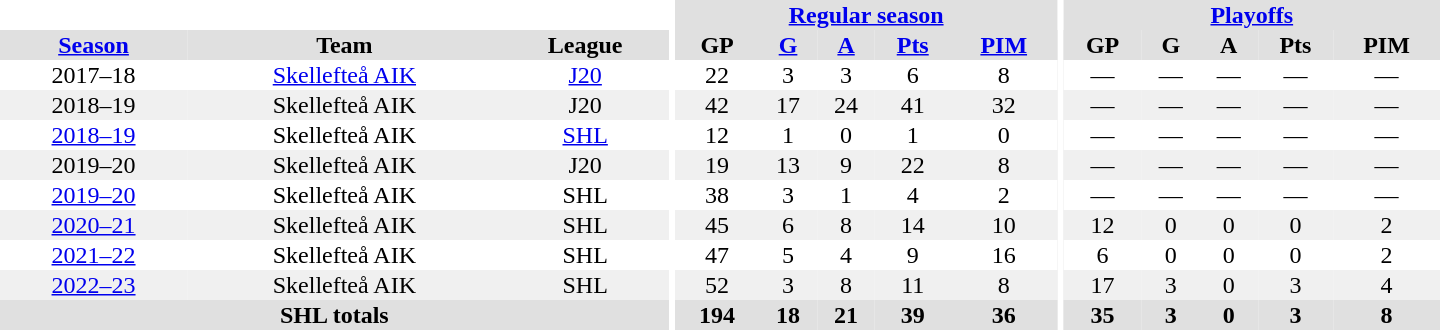<table border="0" cellpadding="1" cellspacing="0" style="text-align:center; width:60em">
<tr bgcolor="#e0e0e0">
<th colspan="3" bgcolor="#ffffff"></th>
<th rowspan="99" bgcolor="#ffffff"></th>
<th colspan="5"><a href='#'>Regular season</a></th>
<th rowspan="99" bgcolor="#ffffff"></th>
<th colspan="5"><a href='#'>Playoffs</a></th>
</tr>
<tr bgcolor="#e0e0e0">
<th><a href='#'>Season</a></th>
<th>Team</th>
<th>League</th>
<th>GP</th>
<th><a href='#'>G</a></th>
<th><a href='#'>A</a></th>
<th><a href='#'>Pts</a></th>
<th><a href='#'>PIM</a></th>
<th>GP</th>
<th>G</th>
<th>A</th>
<th>Pts</th>
<th>PIM</th>
</tr>
<tr>
<td>2017–18</td>
<td><a href='#'>Skellefteå AIK</a></td>
<td><a href='#'>J20</a></td>
<td>22</td>
<td>3</td>
<td>3</td>
<td>6</td>
<td>8</td>
<td>—</td>
<td>—</td>
<td>—</td>
<td>—</td>
<td>—</td>
</tr>
<tr style="background:#f0f0f0;">
<td>2018–19</td>
<td>Skellefteå AIK</td>
<td>J20</td>
<td>42</td>
<td>17</td>
<td>24</td>
<td>41</td>
<td>32</td>
<td>—</td>
<td>—</td>
<td>—</td>
<td>—</td>
<td>—</td>
</tr>
<tr>
<td><a href='#'>2018–19</a></td>
<td>Skellefteå AIK</td>
<td><a href='#'>SHL</a></td>
<td>12</td>
<td>1</td>
<td>0</td>
<td>1</td>
<td>0</td>
<td>—</td>
<td>—</td>
<td>—</td>
<td>—</td>
<td>—</td>
</tr>
<tr style="background:#f0f0f0;">
<td>2019–20</td>
<td>Skellefteå AIK</td>
<td>J20</td>
<td>19</td>
<td>13</td>
<td>9</td>
<td>22</td>
<td>8</td>
<td>—</td>
<td>—</td>
<td>—</td>
<td>—</td>
<td>—</td>
</tr>
<tr>
<td><a href='#'>2019–20</a></td>
<td>Skellefteå AIK</td>
<td>SHL</td>
<td>38</td>
<td>3</td>
<td>1</td>
<td>4</td>
<td>2</td>
<td>—</td>
<td>—</td>
<td>—</td>
<td>—</td>
<td>—</td>
</tr>
<tr style="background:#f0f0f0;">
<td><a href='#'>2020–21</a></td>
<td>Skellefteå AIK</td>
<td>SHL</td>
<td>45</td>
<td>6</td>
<td>8</td>
<td>14</td>
<td>10</td>
<td>12</td>
<td>0</td>
<td>0</td>
<td>0</td>
<td>2</td>
</tr>
<tr>
<td><a href='#'>2021–22</a></td>
<td>Skellefteå AIK</td>
<td>SHL</td>
<td>47</td>
<td>5</td>
<td>4</td>
<td>9</td>
<td>16</td>
<td>6</td>
<td>0</td>
<td>0</td>
<td>0</td>
<td>2</td>
</tr>
<tr style="background:#f0f0f0;">
<td><a href='#'>2022–23</a></td>
<td>Skellefteå AIK</td>
<td>SHL</td>
<td>52</td>
<td>3</td>
<td>8</td>
<td>11</td>
<td>8</td>
<td>17</td>
<td>3</td>
<td>0</td>
<td>3</td>
<td>4</td>
</tr>
<tr bgcolor="#e0e0e0">
<th colspan="3">SHL totals</th>
<th>194</th>
<th>18</th>
<th>21</th>
<th>39</th>
<th>36</th>
<th>35</th>
<th>3</th>
<th>0</th>
<th>3</th>
<th>8</th>
</tr>
</table>
